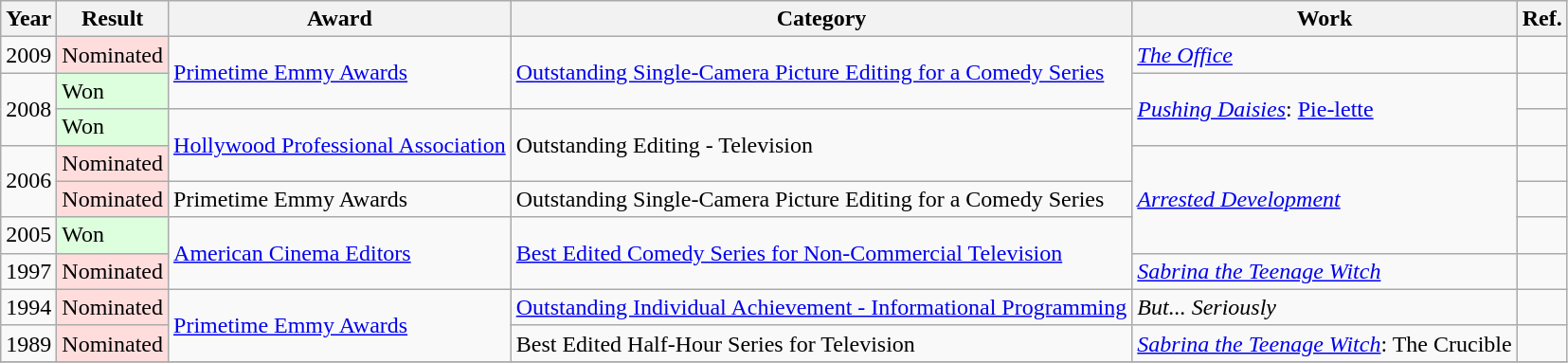<table class="wikitable">
<tr>
<th>Year</th>
<th>Result</th>
<th>Award</th>
<th>Category</th>
<th>Work</th>
<th>Ref.</th>
</tr>
<tr>
<td>2009</td>
<td style="background: #ffdddd">Nominated</td>
<td rowspan="2"><a href='#'>Primetime Emmy Awards</a></td>
<td rowspan="2"><a href='#'>Outstanding Single-Camera Picture Editing for a Comedy Series</a></td>
<td><em><a href='#'>The Office</a></em></td>
<td></td>
</tr>
<tr>
<td rowspan="2">2008</td>
<td style="background: #ddffdd">Won</td>
<td rowspan="2"><em><a href='#'>Pushing Daisies</a></em>: <a href='#'>Pie-lette</a></td>
<td></td>
</tr>
<tr>
<td style="background: #ddffdd">Won</td>
<td rowspan="2"><a href='#'>Hollywood Professional Association</a></td>
<td rowspan="2">Outstanding Editing - Television</td>
<td></td>
</tr>
<tr>
<td rowspan="2">2006</td>
<td style="background: #ffdddd">Nominated</td>
<td rowspan="3"><em><a href='#'>Arrested Development</a></em></td>
<td></td>
</tr>
<tr>
<td style="background: #ffdddd">Nominated</td>
<td>Primetime Emmy Awards</td>
<td>Outstanding Single-Camera Picture Editing for a Comedy Series</td>
<td></td>
</tr>
<tr>
<td>2005</td>
<td style="background: #ddffdd">Won</td>
<td rowspan="2"><a href='#'>American Cinema Editors</a></td>
<td rowspan="2"><a href='#'>Best Edited Comedy Series for Non-Commercial Television</a></td>
<td></td>
</tr>
<tr>
<td>1997</td>
<td style="background: #ffdddd">Nominated</td>
<td><em><a href='#'>Sabrina the Teenage Witch</a></em></td>
<td></td>
</tr>
<tr>
<td>1994</td>
<td style="background: #ffdddd">Nominated</td>
<td rowspan="2"><a href='#'>Primetime Emmy Awards</a></td>
<td><a href='#'>Outstanding Individual Achievement - Informational Programming</a></td>
<td><em>But... Seriously</em></td>
<td></td>
</tr>
<tr>
<td>1989</td>
<td style="background: #ffdddd">Nominated</td>
<td>Best Edited Half-Hour Series for Television</td>
<td><em><a href='#'>Sabrina the Teenage Witch</a></em>: The Crucible</td>
<td></td>
</tr>
<tr>
</tr>
</table>
